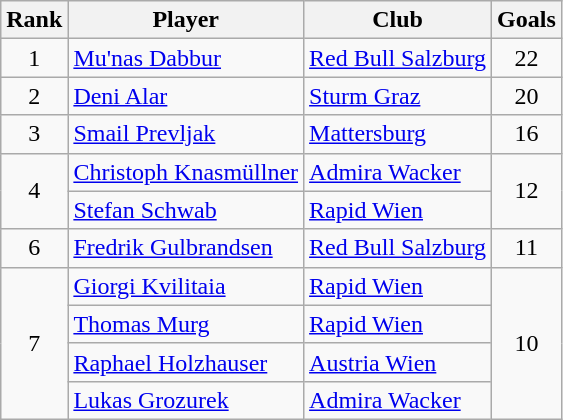<table class="wikitable" style="text-align:center">
<tr>
<th>Rank</th>
<th>Player</th>
<th>Club</th>
<th>Goals</th>
</tr>
<tr>
<td>1</td>
<td align="left"> <a href='#'>Mu'nas Dabbur</a></td>
<td align="left"><a href='#'>Red Bull Salzburg</a></td>
<td>22</td>
</tr>
<tr>
<td>2</td>
<td align="left"> <a href='#'>Deni Alar</a></td>
<td align="left"><a href='#'>Sturm Graz</a></td>
<td>20</td>
</tr>
<tr>
<td>3</td>
<td align="left"> <a href='#'>Smail Prevljak</a></td>
<td align="left"><a href='#'>Mattersburg</a></td>
<td>16</td>
</tr>
<tr>
<td rowspan=2>4</td>
<td align="left"> <a href='#'>Christoph Knasmüllner</a></td>
<td align="left"><a href='#'>Admira Wacker</a></td>
<td rowspan=2>12</td>
</tr>
<tr>
<td align="left"> <a href='#'>Stefan Schwab</a></td>
<td align="left"><a href='#'>Rapid Wien</a></td>
</tr>
<tr>
<td>6</td>
<td align="left"> <a href='#'>Fredrik Gulbrandsen</a></td>
<td align="left"><a href='#'>Red Bull Salzburg</a></td>
<td>11</td>
</tr>
<tr>
<td rowspan=4>7</td>
<td align="left"> <a href='#'>Giorgi Kvilitaia</a></td>
<td align="left"><a href='#'>Rapid Wien</a></td>
<td rowspan=4>10</td>
</tr>
<tr>
<td align="left"> <a href='#'>Thomas Murg</a></td>
<td align="left"><a href='#'>Rapid Wien</a></td>
</tr>
<tr>
<td align="left"> <a href='#'>Raphael Holzhauser</a></td>
<td align="left"><a href='#'>Austria Wien</a></td>
</tr>
<tr>
<td align="left"> <a href='#'>Lukas Grozurek</a></td>
<td align="left"><a href='#'>Admira Wacker</a></td>
</tr>
</table>
